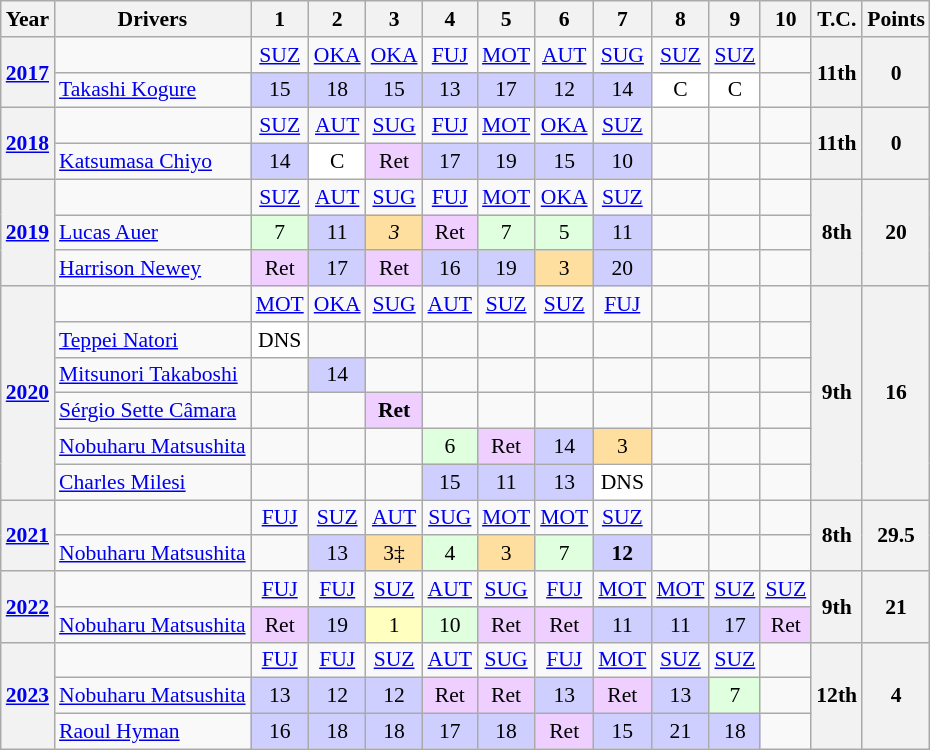<table class="wikitable" style="text-align:center; font-size:90%">
<tr>
<th>Year</th>
<th>Drivers</th>
<th>1</th>
<th>2</th>
<th>3</th>
<th>4</th>
<th>5</th>
<th>6</th>
<th>7</th>
<th>8</th>
<th>9</th>
<th>10</th>
<th>T.C.</th>
<th>Points</th>
</tr>
<tr>
<th rowspan="2"><a href='#'>2017</a></th>
<td></td>
<td><a href='#'>SUZ</a></td>
<td><a href='#'>OKA</a></td>
<td><a href='#'>OKA</a></td>
<td><a href='#'>FUJ</a></td>
<td><a href='#'>MOT</a></td>
<td><a href='#'>AUT</a></td>
<td><a href='#'>SUG</a></td>
<td><a href='#'>SUZ</a></td>
<td><a href='#'>SUZ</a></td>
<td></td>
<th rowspan="2">11th</th>
<th rowspan="2">0</th>
</tr>
<tr>
<td align="left"> <a href='#'>Takashi Kogure</a></td>
<td style="background:#CFCFFF;">15</td>
<td style="background:#CFCFFF;">18</td>
<td style="background:#CFCFFF;">15</td>
<td style="background:#CFCFFF;">13</td>
<td style="background:#CFCFFF;">17</td>
<td style="background:#CFCFFF;">12</td>
<td style="background:#CFCFFF;">14</td>
<td style="background:#FFFFFF;">C</td>
<td style="background:#FFFFFF;">C</td>
<td></td>
</tr>
<tr>
<th rowspan="2"><a href='#'>2018</a></th>
<td></td>
<td><a href='#'>SUZ</a></td>
<td><a href='#'>AUT</a></td>
<td><a href='#'>SUG</a></td>
<td><a href='#'>FUJ</a></td>
<td><a href='#'>MOT</a></td>
<td><a href='#'>OKA</a></td>
<td><a href='#'>SUZ</a></td>
<td></td>
<td></td>
<td></td>
<th rowspan="2">11th</th>
<th rowspan="2">0</th>
</tr>
<tr>
<td align="left"> <a href='#'>Katsumasa Chiyo</a></td>
<td style="background:#CFCFFF;">14</td>
<td style="background:#FFFFFF;">C</td>
<td style="background:#EFCFFF;">Ret</td>
<td style="background:#CFCFFF;">17</td>
<td style="background:#CFCFFF;">19</td>
<td style="background:#CFCFFF;">15</td>
<td style="background:#CFCFFF;">10</td>
<td></td>
<td></td>
<td></td>
</tr>
<tr>
<th rowspan="3"><a href='#'>2019</a></th>
<td></td>
<td><a href='#'>SUZ</a></td>
<td><a href='#'>AUT</a></td>
<td><a href='#'>SUG</a></td>
<td><a href='#'>FUJ</a></td>
<td><a href='#'>MOT</a></td>
<td><a href='#'>OKA</a></td>
<td><a href='#'>SUZ</a></td>
<td></td>
<td></td>
<td></td>
<th rowspan="3">8th</th>
<th rowspan="3">20</th>
</tr>
<tr>
<td align="left"> <a href='#'>Lucas Auer</a></td>
<td style="background:#DFFFDF;">7</td>
<td style="background:#CFCFFF;">11</td>
<td style="background:#FFDF9F;"><em>3</em></td>
<td style="background:#EFCFFF;">Ret</td>
<td style="background:#DFFFDF;">7</td>
<td style="background:#DFFFDF;">5</td>
<td style="background:#CFCFFF;">11</td>
<td></td>
<td></td>
<td></td>
</tr>
<tr>
<td align="left"> <a href='#'>Harrison Newey</a></td>
<td style="background:#EFCFFF;">Ret</td>
<td style="background:#CFCFFF;">17</td>
<td style="background:#EFCFFF;">Ret</td>
<td style="background:#CFCFFF;">16</td>
<td style="background:#CFCFFF;">19</td>
<td style="background:#FFDF9F;">3</td>
<td style="background:#CFCFFF;">20</td>
<td></td>
<td></td>
<td></td>
</tr>
<tr>
<th rowspan="6"><a href='#'>2020</a></th>
<td></td>
<td><a href='#'>MOT</a></td>
<td><a href='#'>OKA</a></td>
<td><a href='#'>SUG</a></td>
<td><a href='#'>AUT</a></td>
<td><a href='#'>SUZ</a></td>
<td><a href='#'>SUZ</a></td>
<td><a href='#'>FUJ</a></td>
<td></td>
<td></td>
<td></td>
<th rowspan="6">9th</th>
<th rowspan="6">16</th>
</tr>
<tr>
<td align="left"> <a href='#'>Teppei Natori</a></td>
<td style="background:#FFFFFF;">DNS</td>
<td></td>
<td></td>
<td></td>
<td></td>
<td></td>
<td></td>
<td></td>
<td></td>
<td></td>
</tr>
<tr>
<td align="left"> <a href='#'>Mitsunori Takaboshi</a></td>
<td></td>
<td style="background:#CFCFFF;">14</td>
<td></td>
<td></td>
<td></td>
<td></td>
<td></td>
<td></td>
<td></td>
<td></td>
</tr>
<tr>
<td align="left"> <a href='#'>Sérgio Sette Câmara</a></td>
<td></td>
<td></td>
<td style="background:#EFCFFF;"><strong>Ret</strong></td>
<td></td>
<td></td>
<td></td>
<td></td>
<td></td>
<td></td>
<td></td>
</tr>
<tr>
<td align="left"> <a href='#'>Nobuharu Matsushita</a></td>
<td></td>
<td></td>
<td></td>
<td style="background:#DFFFDF;">6</td>
<td style="background:#EFCFFF;">Ret</td>
<td style="background:#CFCFFF;">14</td>
<td style="background:#FFDF9F;">3</td>
<td></td>
<td></td>
<td></td>
</tr>
<tr>
<td align="left"> <a href='#'>Charles Milesi</a></td>
<td></td>
<td></td>
<td></td>
<td style="background:#CFCFFF;">15</td>
<td style="background:#CFCFFF;">11</td>
<td style="background:#CFCFFF;">13</td>
<td style="background:#FFFFFF;">DNS</td>
<td></td>
<td></td>
<td></td>
</tr>
<tr>
<th rowspan="2"><a href='#'>2021</a></th>
<td></td>
<td><a href='#'>FUJ</a></td>
<td><a href='#'>SUZ</a></td>
<td><a href='#'>AUT</a></td>
<td><a href='#'>SUG</a></td>
<td><a href='#'>MOT</a></td>
<td><a href='#'>MOT</a></td>
<td><a href='#'>SUZ</a></td>
<td></td>
<td></td>
<td></td>
<th rowspan="2">8th</th>
<th rowspan="2">29.5</th>
</tr>
<tr>
<td align="left"> <a href='#'>Nobuharu Matsushita</a></td>
<td></td>
<td style="background:#CFCFFF;">13</td>
<td style="background:#FFDF9F;">3‡</td>
<td style="background:#DFFFDF;">4</td>
<td style="background:#FFDF9F;">3</td>
<td style="background:#DFFFDF;">7</td>
<td style="background:#CFCFFF;"><strong>12</strong></td>
<td></td>
<td></td>
<td></td>
</tr>
<tr>
<th rowspan="2"><a href='#'>2022</a></th>
<td></td>
<td><a href='#'>FUJ</a></td>
<td><a href='#'>FUJ</a></td>
<td><a href='#'>SUZ</a></td>
<td><a href='#'>AUT</a></td>
<td><a href='#'>SUG</a></td>
<td><a href='#'>FUJ</a></td>
<td><a href='#'>MOT</a></td>
<td><a href='#'>MOT</a></td>
<td><a href='#'>SUZ</a></td>
<td><a href='#'>SUZ</a></td>
<th rowspan="2">9th</th>
<th rowspan="2">21</th>
</tr>
<tr>
<td align=left> <a href='#'>Nobuharu Matsushita</a></td>
<td style="background:#EFCFFF;">Ret</td>
<td style="background:#CFCFFF;">19</td>
<td style="background:#FFFFBF;">1</td>
<td style="background:#DFFFDF;">10</td>
<td style="background:#EFCFFF;">Ret</td>
<td style="background:#EFCFFF;">Ret</td>
<td style="background:#CFCFFF;">11</td>
<td style="background:#CFCFFF;">11</td>
<td style="background:#CFCFFF;">17</td>
<td style="background:#EFCFFF;">Ret</td>
</tr>
<tr>
<th rowspan="3"><a href='#'>2023</a></th>
<td></td>
<td><a href='#'>FUJ</a></td>
<td><a href='#'>FUJ</a></td>
<td><a href='#'>SUZ</a></td>
<td><a href='#'>AUT</a></td>
<td><a href='#'>SUG</a></td>
<td><a href='#'>FUJ</a></td>
<td><a href='#'>MOT</a></td>
<td><a href='#'>SUZ</a></td>
<td><a href='#'>SUZ</a></td>
<td></td>
<th rowspan="3">12th</th>
<th rowspan="3">4</th>
</tr>
<tr>
<td align=left> <a href='#'>Nobuharu Matsushita</a></td>
<td style="background:#CFCFFF;">13</td>
<td style="background:#CFCFFF;">12</td>
<td style="background:#CFCFFF;">12</td>
<td style="background:#EFCFFF;">Ret</td>
<td style="background:#EFCFFF;">Ret</td>
<td style="background:#CFCFFF;">13</td>
<td style="background:#EFCFFF;">Ret</td>
<td style="background:#CFCFFF;">13</td>
<td style="background:#DFFFDF;">7</td>
<td></td>
</tr>
<tr>
<td align="left"> <a href='#'>Raoul Hyman</a></td>
<td style="background:#CFCFFF;">16</td>
<td style="background:#CFCFFF;">18</td>
<td style="background:#CFCFFF;">18</td>
<td style="background:#CFCFFF;">17</td>
<td style="background:#CFCFFF;">18</td>
<td style="background:#EFCFFF;">Ret</td>
<td style="background:#CFCFFF;">15</td>
<td style="background:#CFCFFF;">21</td>
<td style="background:#CFCFFF;">18</td>
<td></td>
</tr>
</table>
